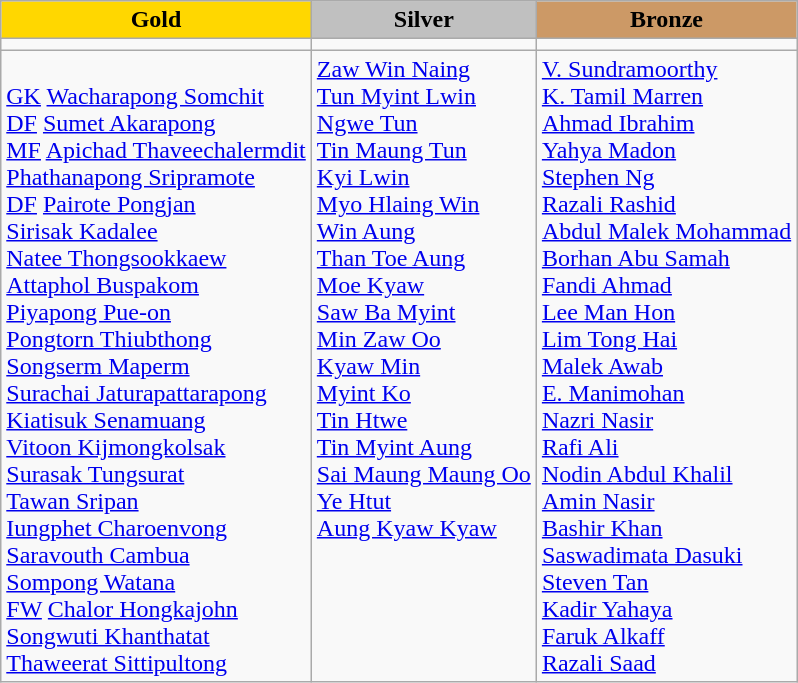<table class="wikitable">
<tr>
<th style="background: gold">Gold</th>
<th style="background: silver">Silver</th>
<th style="background: #cc9966">Bronze</th>
</tr>
<tr>
<td align="center"></td>
<td align="center"></td>
<td align="center"></td>
</tr>
<tr>
<td valign="top"><br><a href='#'>GK</a> <a href='#'>Wacharapong Somchit</a> <br>
<a href='#'>DF</a> <a href='#'>Sumet Akarapong</a> <br>
<a href='#'>MF</a> <a href='#'>Apichad Thaveechalermdit</a> <br> 
<a href='#'>Phathanapong Sripramote</a> <br>
<a href='#'>DF</a> <a href='#'>Pairote Pongjan</a> <br><a href='#'>Sirisak Kadalee</a> <br><a href='#'>Natee Thongsookkaew</a> <br><a href='#'>Attaphol Buspakom</a> <br><a href='#'>Piyapong Pue-on</a> <br><a href='#'>Pongtorn Thiubthong</a> <br><a href='#'>Songserm Maperm</a> <br><a href='#'>Surachai Jaturapattarapong</a> <br><a href='#'>Kiatisuk Senamuang</a> <br><a href='#'>Vitoon Kijmongkolsak</a> <br><a href='#'>Surasak Tungsurat</a> <br><a href='#'>Tawan Sripan</a> <br><a href='#'>Iungphet Charoenvong</a> <br><a href='#'>Saravouth Cambua</a> <br><a href='#'>Sompong Watana</a> <br>
<a href='#'>FW</a> <a href='#'>Chalor Hongkajohn</a> <br> <a href='#'>Songwuti Khanthatat</a> <br><a href='#'>Thaweerat Sittipultong</a></td>
<td valign="top"><a href='#'>Zaw Win Naing</a> <br><a href='#'>Tun Myint Lwin</a> <br><a href='#'>Ngwe Tun</a> <br><a href='#'>Tin Maung Tun</a> <br><a href='#'>Kyi Lwin</a> <br><a href='#'>Myo Hlaing Win</a> <br><a href='#'>Win Aung</a> <br><a href='#'>Than Toe Aung</a> <br><a href='#'>Moe Kyaw</a> <br><a href='#'>Saw Ba Myint</a> <br><a href='#'>Min Zaw Oo</a> <br><a href='#'>Kyaw Min</a> <br><a href='#'>Myint Ko</a> <br><a href='#'>Tin Htwe</a> <br><a href='#'>Tin Myint Aung</a> <br><a href='#'>Sai Maung Maung Oo</a><br><a href='#'>Ye Htut</a><br><a href='#'>Aung Kyaw Kyaw</a></td>
<td valign="top"><a href='#'>V. Sundramoorthy</a> <br><a href='#'>K. Tamil Marren</a> <br><a href='#'>Ahmad Ibrahim</a> <br><a href='#'>Yahya Madon</a> <br><a href='#'>Stephen Ng</a> <br><a href='#'>Razali Rashid</a> <br><a href='#'>Abdul Malek Mohammad</a> <br><a href='#'>Borhan Abu Samah</a> <br><a href='#'>Fandi Ahmad</a> <br><a href='#'>Lee Man Hon</a> <br><a href='#'>Lim Tong Hai</a> <br><a href='#'>Malek Awab</a> <br><a href='#'>E. Manimohan</a> <br><a href='#'>Nazri Nasir</a> <br><a href='#'>Rafi Ali</a> <br><a href='#'>Nodin Abdul Khalil</a> <br><a href='#'>Amin Nasir</a> <br><a href='#'>Bashir Khan</a> <br><a href='#'>Saswadimata Dasuki</a> <br><a href='#'>Steven Tan</a> <br><a href='#'>Kadir Yahaya</a> <br><a href='#'>Faruk Alkaff</a><br><a href='#'>Razali Saad</a></td>
</tr>
</table>
